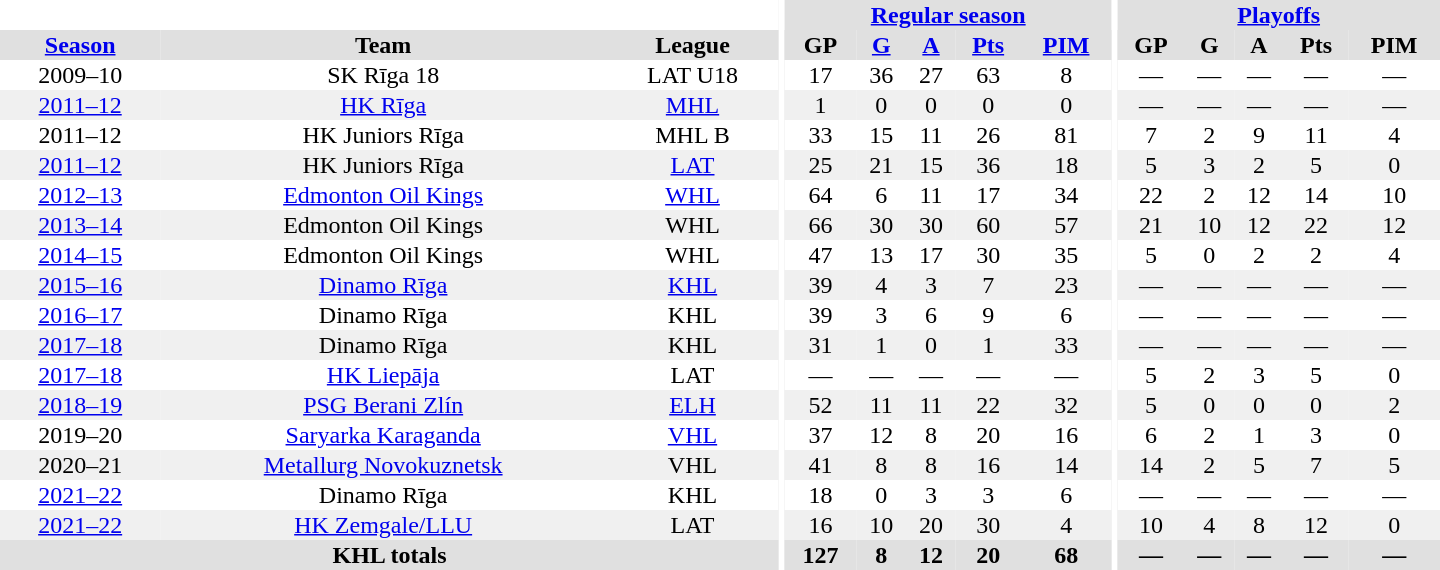<table border="0" cellpadding="1" cellspacing="0" style="text-align:center; width:60em">
<tr style="background:#e0e0e0;">
<th colspan="3" style="background:#fff;"></th>
<th rowspan="99" style="background:#fff;"></th>
<th colspan="5"><a href='#'>Regular season</a></th>
<th rowspan="99" style="background:#fff;"></th>
<th colspan="5"><a href='#'>Playoffs</a></th>
</tr>
<tr style="background:#e0e0e0;">
<th><a href='#'>Season</a></th>
<th>Team</th>
<th>League</th>
<th>GP</th>
<th><a href='#'>G</a></th>
<th><a href='#'>A</a></th>
<th><a href='#'>Pts</a></th>
<th><a href='#'>PIM</a></th>
<th>GP</th>
<th>G</th>
<th>A</th>
<th>Pts</th>
<th>PIM</th>
</tr>
<tr>
<td>2009–10</td>
<td>SK Rīga 18</td>
<td>LAT U18</td>
<td>17</td>
<td>36</td>
<td>27</td>
<td>63</td>
<td>8</td>
<td>—</td>
<td>—</td>
<td>—</td>
<td>—</td>
<td>—</td>
</tr>
<tr bgcolor="#f0f0f0">
<td><a href='#'>2011–12</a></td>
<td><a href='#'>HK Rīga</a></td>
<td><a href='#'>MHL</a></td>
<td>1</td>
<td>0</td>
<td>0</td>
<td>0</td>
<td>0</td>
<td>—</td>
<td>—</td>
<td>—</td>
<td>—</td>
<td>—</td>
</tr>
<tr>
<td>2011–12</td>
<td>HK Juniors Rīga</td>
<td>MHL B</td>
<td>33</td>
<td>15</td>
<td>11</td>
<td>26</td>
<td>81</td>
<td>7</td>
<td>2</td>
<td>9</td>
<td>11</td>
<td>4</td>
</tr>
<tr bgcolor="#f0f0f0">
<td><a href='#'>2011–12</a></td>
<td>HK Juniors Rīga</td>
<td><a href='#'>LAT</a></td>
<td>25</td>
<td>21</td>
<td>15</td>
<td>36</td>
<td>18</td>
<td>5</td>
<td>3</td>
<td>2</td>
<td>5</td>
<td>0</td>
</tr>
<tr>
<td><a href='#'>2012–13</a></td>
<td><a href='#'>Edmonton Oil Kings</a></td>
<td><a href='#'>WHL</a></td>
<td>64</td>
<td>6</td>
<td>11</td>
<td>17</td>
<td>34</td>
<td>22</td>
<td>2</td>
<td>12</td>
<td>14</td>
<td>10</td>
</tr>
<tr bgcolor="#f0f0f0">
<td><a href='#'>2013–14</a></td>
<td>Edmonton Oil Kings</td>
<td>WHL</td>
<td>66</td>
<td>30</td>
<td>30</td>
<td>60</td>
<td>57</td>
<td>21</td>
<td>10</td>
<td>12</td>
<td>22</td>
<td>12</td>
</tr>
<tr>
<td><a href='#'>2014–15</a></td>
<td>Edmonton Oil Kings</td>
<td>WHL</td>
<td>47</td>
<td>13</td>
<td>17</td>
<td>30</td>
<td>35</td>
<td>5</td>
<td>0</td>
<td>2</td>
<td>2</td>
<td>4</td>
</tr>
<tr bgcolor="#f0f0f0">
<td><a href='#'>2015–16</a></td>
<td><a href='#'>Dinamo Rīga</a></td>
<td><a href='#'>KHL</a></td>
<td>39</td>
<td>4</td>
<td>3</td>
<td>7</td>
<td>23</td>
<td>—</td>
<td>—</td>
<td>—</td>
<td>—</td>
<td>—</td>
</tr>
<tr>
<td><a href='#'>2016–17</a></td>
<td>Dinamo Rīga</td>
<td>KHL</td>
<td>39</td>
<td>3</td>
<td>6</td>
<td>9</td>
<td>6</td>
<td>—</td>
<td>—</td>
<td>—</td>
<td>—</td>
<td>—</td>
</tr>
<tr bgcolor="#f0f0f0">
<td><a href='#'>2017–18</a></td>
<td>Dinamo Rīga</td>
<td>KHL</td>
<td>31</td>
<td>1</td>
<td>0</td>
<td>1</td>
<td>33</td>
<td>—</td>
<td>—</td>
<td>—</td>
<td>—</td>
<td>—</td>
</tr>
<tr>
<td><a href='#'>2017–18</a></td>
<td><a href='#'>HK Liepāja</a></td>
<td>LAT</td>
<td>—</td>
<td>—</td>
<td>—</td>
<td>—</td>
<td>—</td>
<td>5</td>
<td>2</td>
<td>3</td>
<td>5</td>
<td>0</td>
</tr>
<tr bgcolor="#f0f0f0">
<td><a href='#'>2018–19</a></td>
<td><a href='#'>PSG Berani Zlín</a></td>
<td><a href='#'>ELH</a></td>
<td>52</td>
<td>11</td>
<td>11</td>
<td>22</td>
<td>32</td>
<td>5</td>
<td>0</td>
<td>0</td>
<td>0</td>
<td>2</td>
</tr>
<tr>
<td>2019–20</td>
<td><a href='#'>Saryarka Karaganda</a></td>
<td><a href='#'>VHL</a></td>
<td>37</td>
<td>12</td>
<td>8</td>
<td>20</td>
<td>16</td>
<td>6</td>
<td>2</td>
<td>1</td>
<td>3</td>
<td>0</td>
</tr>
<tr bgcolor="#f0f0f0">
<td>2020–21</td>
<td><a href='#'>Metallurg Novokuznetsk</a></td>
<td>VHL</td>
<td>41</td>
<td>8</td>
<td>8</td>
<td>16</td>
<td>14</td>
<td>14</td>
<td>2</td>
<td>5</td>
<td>7</td>
<td>5</td>
</tr>
<tr>
<td><a href='#'>2021–22</a></td>
<td>Dinamo Rīga</td>
<td>KHL</td>
<td>18</td>
<td>0</td>
<td>3</td>
<td>3</td>
<td>6</td>
<td>—</td>
<td>—</td>
<td>—</td>
<td>—</td>
<td>—</td>
</tr>
<tr bgcolor="#f0f0f0">
<td><a href='#'>2021–22</a></td>
<td><a href='#'>HK Zemgale/LLU</a></td>
<td>LAT</td>
<td>16</td>
<td>10</td>
<td>20</td>
<td>30</td>
<td>4</td>
<td>10</td>
<td>4</td>
<td>8</td>
<td>12</td>
<td>0</td>
</tr>
<tr bgcolor="#e0e0e0">
<th colspan="3">KHL totals</th>
<th>127</th>
<th>8</th>
<th>12</th>
<th>20</th>
<th>68</th>
<th>—</th>
<th>—</th>
<th>—</th>
<th>—</th>
<th>—</th>
</tr>
</table>
